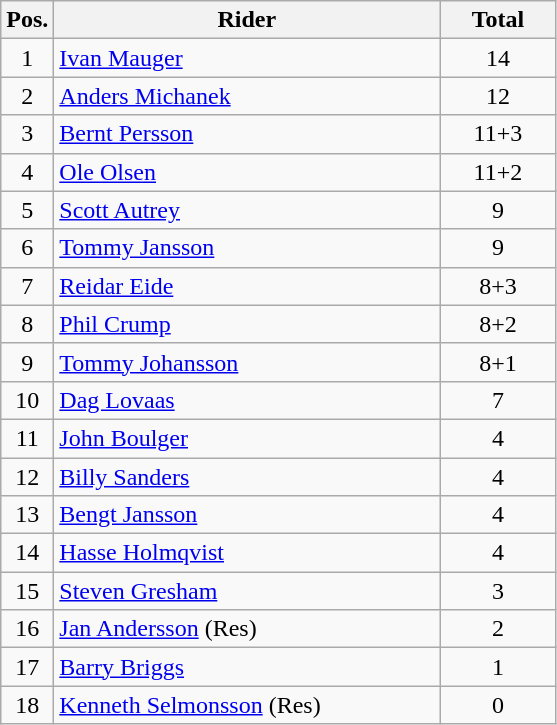<table class=wikitable>
<tr>
<th width=25px>Pos.</th>
<th width=250px>Rider</th>
<th width=70px>Total</th>
</tr>
<tr align=center >
<td>1</td>
<td align=left> <a href='#'>Ivan Mauger</a></td>
<td>14</td>
</tr>
<tr align=center >
<td>2</td>
<td align=left> <a href='#'>Anders Michanek</a></td>
<td>12</td>
</tr>
<tr align=center >
<td>3</td>
<td align=left> <a href='#'>Bernt Persson</a></td>
<td>11+3</td>
</tr>
<tr align=center >
<td>4</td>
<td align=left> <a href='#'>Ole Olsen</a></td>
<td>11+2</td>
</tr>
<tr align=center >
<td>5</td>
<td align=left> <a href='#'>Scott Autrey</a></td>
<td>9</td>
</tr>
<tr align=center >
<td>6</td>
<td align=left> <a href='#'>Tommy Jansson</a></td>
<td>9</td>
</tr>
<tr align=center >
<td>7</td>
<td align=left> <a href='#'>Reidar Eide</a></td>
<td>8+3</td>
</tr>
<tr align=center >
<td>8</td>
<td align=left> <a href='#'>Phil Crump</a></td>
<td>8+2</td>
</tr>
<tr align=center >
<td>9</td>
<td align=left> <a href='#'>Tommy Johansson</a></td>
<td>8+1</td>
</tr>
<tr align=center>
<td>10</td>
<td align=left> <a href='#'>Dag Lovaas</a></td>
<td>7</td>
</tr>
<tr align=center>
<td>11</td>
<td align=left> <a href='#'>John Boulger</a></td>
<td>4</td>
</tr>
<tr align=center>
<td>12</td>
<td align=left> <a href='#'>Billy Sanders</a></td>
<td>4</td>
</tr>
<tr align=center>
<td>13</td>
<td align=left> <a href='#'>Bengt Jansson</a></td>
<td>4</td>
</tr>
<tr align=center>
<td>14</td>
<td align=left> <a href='#'>Hasse Holmqvist</a></td>
<td>4</td>
</tr>
<tr align=center>
<td>15</td>
<td align=left> <a href='#'>Steven Gresham</a></td>
<td>3</td>
</tr>
<tr align=center>
<td>16</td>
<td align=left> <a href='#'>Jan Andersson</a> (Res)</td>
<td>2</td>
</tr>
<tr align=center>
<td>17</td>
<td align=left> <a href='#'>Barry Briggs</a></td>
<td>1</td>
</tr>
<tr align=center>
<td>18</td>
<td align=left> <a href='#'>Kenneth Selmonsson</a> (Res)</td>
<td>0</td>
</tr>
</table>
